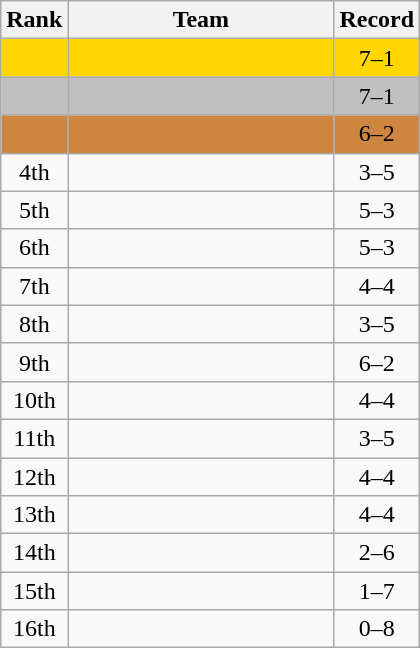<table class=wikitable style="text-align:center;">
<tr>
<th>Rank</th>
<th width=170>Team</th>
<th>Record</th>
</tr>
<tr bgcolor=gold>
<td></td>
<td align=left></td>
<td>7–1</td>
</tr>
<tr bgcolor=silver>
<td></td>
<td align=left></td>
<td>7–1</td>
</tr>
<tr bgcolor=peru>
<td></td>
<td align=left></td>
<td>6–2</td>
</tr>
<tr>
<td>4th</td>
<td align=left></td>
<td>3–5</td>
</tr>
<tr>
<td>5th</td>
<td align=left></td>
<td>5–3</td>
</tr>
<tr>
<td>6th</td>
<td align=left></td>
<td>5–3</td>
</tr>
<tr>
<td>7th</td>
<td align=left></td>
<td>4–4</td>
</tr>
<tr>
<td>8th</td>
<td align=left></td>
<td>3–5</td>
</tr>
<tr>
<td>9th</td>
<td align=left></td>
<td>6–2</td>
</tr>
<tr>
<td>10th</td>
<td align=left></td>
<td>4–4</td>
</tr>
<tr>
<td>11th</td>
<td align=left></td>
<td>3–5</td>
</tr>
<tr>
<td>12th</td>
<td align=left></td>
<td>4–4</td>
</tr>
<tr>
<td>13th</td>
<td align=left></td>
<td>4–4</td>
</tr>
<tr>
<td>14th</td>
<td align=left></td>
<td>2–6</td>
</tr>
<tr>
<td>15th</td>
<td align=left></td>
<td>1–7</td>
</tr>
<tr>
<td>16th</td>
<td align=left></td>
<td>0–8</td>
</tr>
</table>
